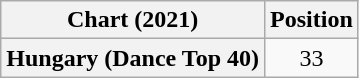<table class="wikitable plainrowheaders" style="text-align:center">
<tr>
<th scope="col">Chart (2021)</th>
<th scope="col">Position</th>
</tr>
<tr>
<th scope="row">Hungary (Dance Top 40)</th>
<td>33</td>
</tr>
</table>
